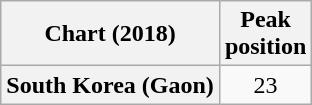<table class="wikitable plainrowheaders sortable" style="text-align:center;" border="1">
<tr>
<th scope="col">Chart (2018)</th>
<th scope="col">Peak<br>position</th>
</tr>
<tr>
<th scope="row">South Korea (Gaon)</th>
<td>23</td>
</tr>
</table>
